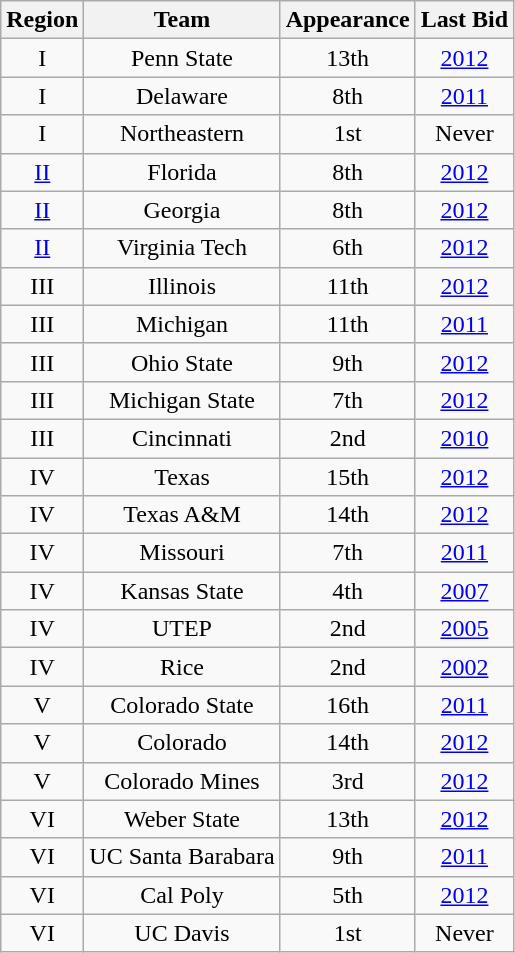<table class="wikitable sortable" style="text-align:center">
<tr>
<th>Region</th>
<th>Team</th>
<th>Appearance</th>
<th>Last Bid</th>
</tr>
<tr>
<td>I</td>
<td>Penn State</td>
<td>13th</td>
<td><a href='#'>2012</a></td>
</tr>
<tr>
<td>I</td>
<td>Delaware</td>
<td>8th</td>
<td><a href='#'>2011</a></td>
</tr>
<tr>
<td>I</td>
<td>Northeastern</td>
<td>1st</td>
<td>Never</td>
</tr>
<tr>
<td><a href='#'>II</a></td>
<td>Florida</td>
<td>8th</td>
<td><a href='#'>2012</a></td>
</tr>
<tr>
<td><a href='#'>II</a></td>
<td>Georgia</td>
<td>8th</td>
<td><a href='#'>2012</a></td>
</tr>
<tr>
<td><a href='#'>II</a></td>
<td>Virginia Tech</td>
<td>6th</td>
<td><a href='#'>2012</a></td>
</tr>
<tr>
<td>III</td>
<td>Illinois</td>
<td>11th</td>
<td><a href='#'>2012</a></td>
</tr>
<tr>
<td>III</td>
<td>Michigan</td>
<td>11th</td>
<td><a href='#'>2011</a></td>
</tr>
<tr>
<td>III</td>
<td>Ohio State</td>
<td>9th</td>
<td><a href='#'>2012</a></td>
</tr>
<tr>
<td>III</td>
<td>Michigan State</td>
<td>7th</td>
<td><a href='#'>2012</a></td>
</tr>
<tr>
<td>III</td>
<td>Cincinnati</td>
<td>2nd</td>
<td><a href='#'>2010</a></td>
</tr>
<tr>
<td>IV</td>
<td>Texas</td>
<td>15th</td>
<td><a href='#'>2012</a></td>
</tr>
<tr>
<td>IV</td>
<td>Texas A&M</td>
<td>14th</td>
<td><a href='#'>2012</a></td>
</tr>
<tr>
<td>IV</td>
<td>Missouri</td>
<td>7th</td>
<td><a href='#'>2011</a></td>
</tr>
<tr>
<td>IV</td>
<td>Kansas State</td>
<td>4th</td>
<td><a href='#'>2007</a></td>
</tr>
<tr>
<td>IV</td>
<td>UTEP</td>
<td>2nd</td>
<td><a href='#'>2005</a></td>
</tr>
<tr>
<td>IV</td>
<td>Rice</td>
<td>2nd</td>
<td><a href='#'>2002</a></td>
</tr>
<tr>
<td>V</td>
<td>Colorado State</td>
<td>16th</td>
<td><a href='#'>2011</a></td>
</tr>
<tr>
<td>V</td>
<td>Colorado</td>
<td>14th</td>
<td><a href='#'>2012</a></td>
</tr>
<tr>
<td>V</td>
<td>Colorado Mines</td>
<td>3rd</td>
<td><a href='#'>2012</a></td>
</tr>
<tr>
<td>VI</td>
<td>Weber State</td>
<td>13th</td>
<td><a href='#'>2012</a></td>
</tr>
<tr>
<td>VI</td>
<td>UC Santa Barabara</td>
<td>9th</td>
<td><a href='#'>2011</a></td>
</tr>
<tr>
<td>VI</td>
<td>Cal Poly</td>
<td>5th</td>
<td><a href='#'>2012</a></td>
</tr>
<tr>
<td>VI</td>
<td>UC Davis</td>
<td>1st</td>
<td>Never</td>
</tr>
</table>
